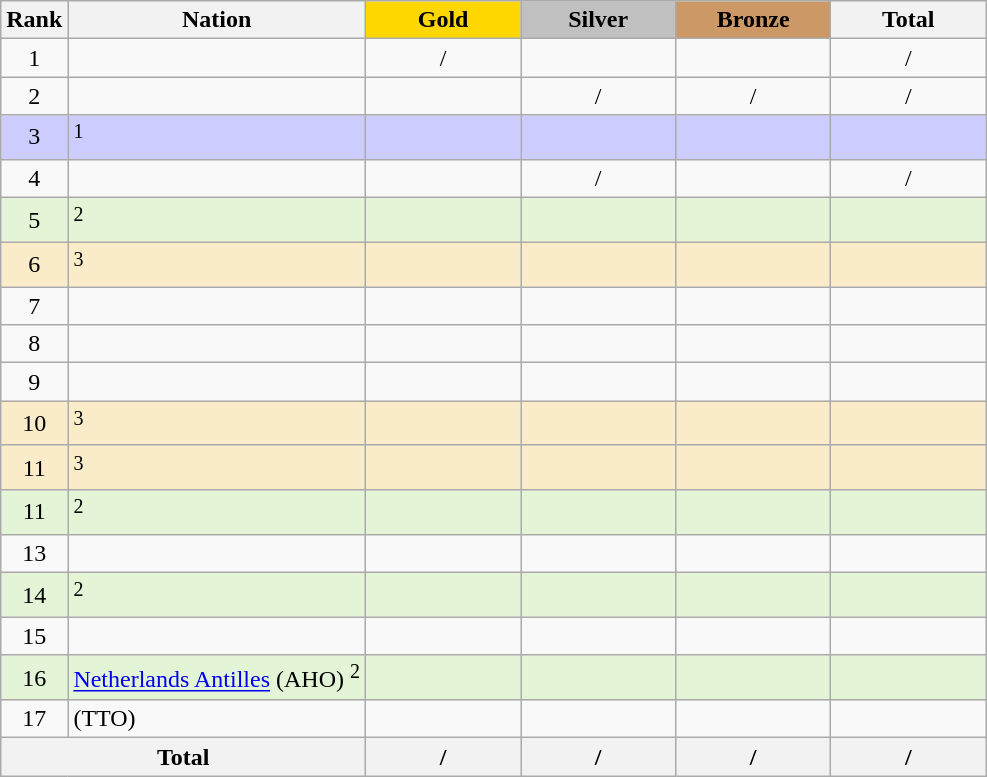<table class="wikitable sortable plainrowheaders" style="text-align: center">
<tr>
<th scope="col">Rank</th>
<th scope="col">Nation</th>
<th scope="col" style="background-color:gold; width:6em;">Gold</th>
<th scope="col" style="background-color:silver; width:6em;">Silver</th>
<th scope="col" style="background-color:#cc9966; width:6em;">Bronze</th>
<th scope="col" style="width:6em;">Total</th>
</tr>
<tr>
<td>1</td>
<td align=left> </td>
<td>/</td>
<td></td>
<td></td>
<td>/</td>
</tr>
<tr>
<td>2</td>
<td align=left> </td>
<td></td>
<td>/</td>
<td>/</td>
<td>/</td>
</tr>
<tr style="background-color:#ccccff">
<td>3</td>
<td align=left>  <sup>1</sup></td>
<td></td>
<td></td>
<td></td>
<td></td>
</tr>
<tr>
<td>4</td>
<td align=left> </td>
<td></td>
<td>/</td>
<td></td>
<td>/</td>
</tr>
<tr style="background-color:#e3f4d7">
<td>5</td>
<td align=left> <sup>2</sup></td>
<td></td>
<td></td>
<td></td>
<td></td>
</tr>
<tr style="background-color:#faecc8">
<td>6</td>
<td align=left> <sup>3</sup></td>
<td></td>
<td></td>
<td></td>
<td></td>
</tr>
<tr>
<td>7</td>
<td align=left> </td>
<td></td>
<td></td>
<td></td>
<td></td>
</tr>
<tr>
<td>8</td>
<td align=left></td>
<td></td>
<td></td>
<td></td>
<td></td>
</tr>
<tr>
<td>9</td>
<td align=left></td>
<td></td>
<td></td>
<td></td>
<td></td>
</tr>
<tr style="background-color:#faecc8">
<td>10</td>
<td align=left> <sup>3</sup></td>
<td></td>
<td></td>
<td></td>
<td></td>
</tr>
<tr style="background-color:#faecc8">
<td>11</td>
<td align=left> <sup>3</sup></td>
<td></td>
<td></td>
<td></td>
<td></td>
</tr>
<tr style="background-color:#e3f4d7">
<td>11</td>
<td align=left> <sup>2</sup></td>
<td></td>
<td></td>
<td></td>
<td></td>
</tr>
<tr>
<td>13</td>
<td align=left></td>
<td></td>
<td></td>
<td></td>
<td></td>
</tr>
<tr style="background-color:#e3f4d7">
<td>14</td>
<td align=left> <sup>2</sup></td>
<td></td>
<td></td>
<td></td>
<td></td>
</tr>
<tr>
<td>15</td>
<td align=left></td>
<td></td>
<td></td>
<td></td>
<td></td>
</tr>
<tr style="background-color:#e3f4d7">
<td>16</td>
<td align=left> <a href='#'>Netherlands Antilles</a> (AHO) <sup>2</sup></td>
<td></td>
<td></td>
<td></td>
<td></td>
</tr>
<tr>
<td>17</td>
<td align=left> (TTO)</td>
<td></td>
<td></td>
<td></td>
<td></td>
</tr>
<tr class="sortbottom">
<th colspan=2>Total</th>
<th>/</th>
<th>/</th>
<th>/</th>
<th>/</th>
</tr>
</table>
